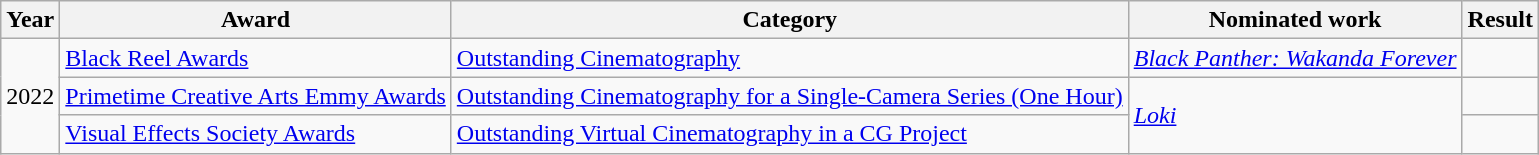<table class="wikitable">
<tr>
<th>Year</th>
<th>Award</th>
<th>Category</th>
<th>Nominated work</th>
<th>Result</th>
</tr>
<tr>
<td rowspan="3">2022</td>
<td><a href='#'>Black Reel Awards</a></td>
<td><a href='#'>Outstanding Cinematography</a></td>
<td><em><a href='#'>Black Panther: Wakanda Forever</a></em></td>
<td></td>
</tr>
<tr>
<td><a href='#'>Primetime Creative Arts Emmy Awards</a></td>
<td><a href='#'>Outstanding Cinematography for a Single-Camera Series (One Hour)</a></td>
<td rowspan="2"><em><a href='#'>Loki</a></em></td>
<td></td>
</tr>
<tr>
<td><a href='#'>Visual Effects Society Awards</a></td>
<td><a href='#'>Outstanding Virtual Cinematography in a CG Project</a></td>
<td></td>
</tr>
</table>
